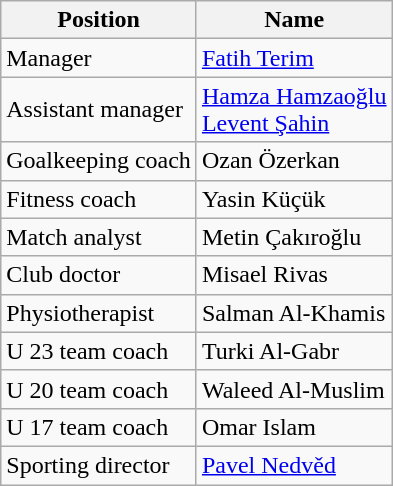<table class="wikitable">
<tr>
<th>Position</th>
<th>Name</th>
</tr>
<tr>
<td>Manager</td>
<td> <a href='#'>Fatih Terim</a></td>
</tr>
<tr>
<td>Assistant manager</td>
<td> <a href='#'>Hamza Hamzaoğlu</a> <br>  <a href='#'>Levent Şahin</a></td>
</tr>
<tr>
<td>Goalkeeping coach</td>
<td> Ozan Özerkan</td>
</tr>
<tr>
<td>Fitness coach</td>
<td> Yasin Küçük</td>
</tr>
<tr>
<td>Match analyst</td>
<td> Metin Çakıroğlu</td>
</tr>
<tr>
<td>Club doctor</td>
<td> Misael Rivas</td>
</tr>
<tr>
<td>Physiotherapist</td>
<td> Salman Al-Khamis</td>
</tr>
<tr>
<td>U 23 team coach</td>
<td> Turki Al-Gabr</td>
</tr>
<tr>
<td>U 20 team coach</td>
<td> Waleed Al-Muslim</td>
</tr>
<tr>
<td>U 17 team coach</td>
<td> Omar Islam</td>
</tr>
<tr>
<td>Sporting director</td>
<td> <a href='#'>Pavel Nedvěd</a></td>
</tr>
</table>
